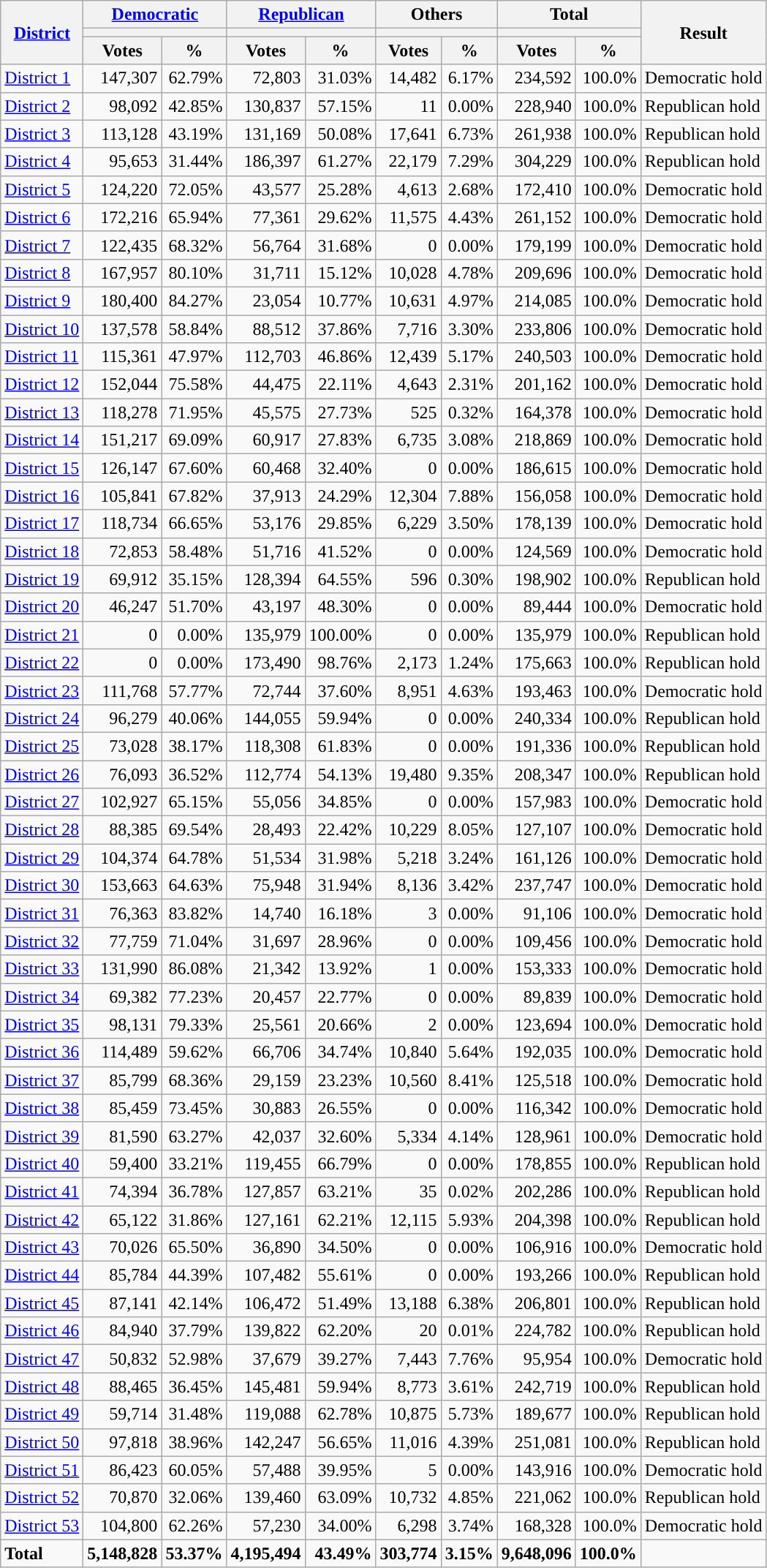<table class="wikitable plainrowheaders sortable" style="font-size:100%; text-align:right;">
<tr>
<th scope=col rowspan=3><a href='#'>District</a></th>
<th scope=col colspan=2><a href='#'>Democratic</a></th>
<th scope=col colspan=2><a href='#'>Republican</a></th>
<th scope=col colspan=2>Others</th>
<th scope=col colspan=2>Total</th>
<th scope=col rowspan=3>Result</th>
</tr>
<tr>
<th scope=col colspan=2 style="background:"></th>
<th scope=col colspan=2 style="background:"></th>
<th ! scope=col colspan=2></th>
<th scope=col colspan=2></th>
</tr>
<tr>
<th scope=col data-sort-type="number">Votes</th>
<th scope=col data-sort-type="number">%</th>
<th scope=col data-sort-type="number">Votes</th>
<th scope=col data-sort-type="number">%</th>
<th scope=col data-sort-type="number">Votes</th>
<th scope=col data-sort-type="number">%</th>
<th scope=col data-sort-type="number">Votes</th>
<th scope=col data-sort-type="number">%</th>
</tr>
<tr>
<td align=left><a href='#'>District 1</a></td>
<td>147,307</td>
<td>62.79%</td>
<td>72,803</td>
<td>31.03%</td>
<td>14,482</td>
<td>6.17%</td>
<td>234,592</td>
<td>100.0%</td>
<td align=left>Democratic hold</td>
</tr>
<tr>
<td align=left><a href='#'>District 2</a></td>
<td>98,092</td>
<td>42.85%</td>
<td>130,837</td>
<td>57.15%</td>
<td>11</td>
<td>0.00%</td>
<td>228,940</td>
<td>100.0%</td>
<td align=left>Republican hold</td>
</tr>
<tr>
<td align=left><a href='#'>District 3</a></td>
<td>113,128</td>
<td>43.19%</td>
<td>131,169</td>
<td>50.08%</td>
<td>17,641</td>
<td>6.73%</td>
<td>261,938</td>
<td>100.0%</td>
<td align=left>Republican hold</td>
</tr>
<tr>
<td align=left><a href='#'>District 4</a></td>
<td>95,653</td>
<td>31.44%</td>
<td>186,397</td>
<td>61.27%</td>
<td>22,179</td>
<td>7.29%</td>
<td>304,229</td>
<td>100.0%</td>
<td align=left>Republican hold</td>
</tr>
<tr>
<td align=left><a href='#'>District 5</a></td>
<td>124,220</td>
<td>72.05%</td>
<td>43,577</td>
<td>25.28%</td>
<td>4,613</td>
<td>2.68%</td>
<td>172,410</td>
<td>100.0%</td>
<td align=left>Democratic hold</td>
</tr>
<tr>
<td align=left><a href='#'>District 6</a></td>
<td>172,216</td>
<td>65.94%</td>
<td>77,361</td>
<td>29.62%</td>
<td>11,575</td>
<td>4.43%</td>
<td>261,152</td>
<td>100.0%</td>
<td align=left>Democratic hold</td>
</tr>
<tr>
<td align=left><a href='#'>District 7</a></td>
<td>122,435</td>
<td>68.32%</td>
<td>56,764</td>
<td>31.68%</td>
<td>0</td>
<td>0.00%</td>
<td>179,199</td>
<td>100.0%</td>
<td align=left>Democratic hold</td>
</tr>
<tr>
<td align=left><a href='#'>District 8</a></td>
<td>167,957</td>
<td>80.10%</td>
<td>31,711</td>
<td>15.12%</td>
<td>10,028</td>
<td>4.78%</td>
<td>209,696</td>
<td>100.0%</td>
<td align=left>Democratic hold</td>
</tr>
<tr>
<td align=left><a href='#'>District 9</a></td>
<td>180,400</td>
<td>84.27%</td>
<td>23,054</td>
<td>10.77%</td>
<td>10,631</td>
<td>4.97%</td>
<td>214,085</td>
<td>100.0%</td>
<td align=left>Democratic hold</td>
</tr>
<tr>
<td align=left><a href='#'>District 10</a></td>
<td>137,578</td>
<td>58.84%</td>
<td>88,512</td>
<td>37.86%</td>
<td>7,716</td>
<td>3.30%</td>
<td>233,806</td>
<td>100.0%</td>
<td align=left>Democratic hold</td>
</tr>
<tr>
<td align=left><a href='#'>District 11</a></td>
<td>115,361</td>
<td>47.97%</td>
<td>112,703</td>
<td>46.86%</td>
<td>12,439</td>
<td>5.17%</td>
<td>240,503</td>
<td>100.0%</td>
<td align=left>Democratic hold</td>
</tr>
<tr>
<td align=left><a href='#'>District 12</a></td>
<td>152,044</td>
<td>75.58%</td>
<td>44,475</td>
<td>22.11%</td>
<td>4,643</td>
<td>2.31%</td>
<td>201,162</td>
<td>100.0%</td>
<td align=left>Democratic hold</td>
</tr>
<tr>
<td align=left><a href='#'>District 13</a></td>
<td>118,278</td>
<td>71.95%</td>
<td>45,575</td>
<td>27.73%</td>
<td>525</td>
<td>0.32%</td>
<td>164,378</td>
<td>100.0%</td>
<td align=left>Democratic hold</td>
</tr>
<tr>
<td align=left><a href='#'>District 14</a></td>
<td>151,217</td>
<td>69.09%</td>
<td>60,917</td>
<td>27.83%</td>
<td>6,735</td>
<td>3.08%</td>
<td>218,869</td>
<td>100.0%</td>
<td align=left>Democratic hold</td>
</tr>
<tr>
<td align=left><a href='#'>District 15</a></td>
<td>126,147</td>
<td>67.60%</td>
<td>60,468</td>
<td>32.40%</td>
<td>0</td>
<td>0.00%</td>
<td>186,615</td>
<td>100.0%</td>
<td align=left>Democratic hold</td>
</tr>
<tr>
<td align=left><a href='#'>District 16</a></td>
<td>105,841</td>
<td>67.82%</td>
<td>37,913</td>
<td>24.29%</td>
<td>12,304</td>
<td>7.88%</td>
<td>156,058</td>
<td>100.0%</td>
<td align=left>Democratic hold</td>
</tr>
<tr>
<td align=left><a href='#'>District 17</a></td>
<td>118,734</td>
<td>66.65%</td>
<td>53,176</td>
<td>29.85%</td>
<td>6,229</td>
<td>3.50%</td>
<td>178,139</td>
<td>100.0%</td>
<td align=left>Democratic hold</td>
</tr>
<tr>
<td align=left><a href='#'>District 18</a></td>
<td>72,853</td>
<td>58.48%</td>
<td>51,716</td>
<td>41.52%</td>
<td>0</td>
<td>0.00%</td>
<td>124,569</td>
<td>100.0%</td>
<td align=left>Democratic hold</td>
</tr>
<tr>
<td align=left><a href='#'>District 19</a></td>
<td>69,912</td>
<td>35.15%</td>
<td>128,394</td>
<td>64.55%</td>
<td>596</td>
<td>0.30%</td>
<td>198,902</td>
<td>100.0%</td>
<td align=left>Republican hold</td>
</tr>
<tr>
<td align=left><a href='#'>District 20</a></td>
<td>46,247</td>
<td>51.70%</td>
<td>43,197</td>
<td>48.30%</td>
<td>0</td>
<td>0.00%</td>
<td>89,444</td>
<td>100.0%</td>
<td align=left>Democratic hold</td>
</tr>
<tr>
<td align=left><a href='#'>District 21</a></td>
<td>0</td>
<td>0.00%</td>
<td>135,979</td>
<td>100.00%</td>
<td>0</td>
<td>0.00%</td>
<td>135,979</td>
<td>100.0%</td>
<td align=left>Republican hold</td>
</tr>
<tr>
<td align=left><a href='#'>District 22</a></td>
<td>0</td>
<td>0.00%</td>
<td>173,490</td>
<td>98.76%</td>
<td>2,173</td>
<td>1.24%</td>
<td>175,663</td>
<td>100.0%</td>
<td align=left>Republican hold</td>
</tr>
<tr>
<td align=left><a href='#'>District 23</a></td>
<td>111,768</td>
<td>57.77%</td>
<td>72,744</td>
<td>37.60%</td>
<td>8,951</td>
<td>4.63%</td>
<td>193,463</td>
<td>100.0%</td>
<td align=left>Democratic hold</td>
</tr>
<tr>
<td align=left><a href='#'>District 24</a></td>
<td>96,279</td>
<td>40.06%</td>
<td>144,055</td>
<td>59.94%</td>
<td>0</td>
<td>0.00%</td>
<td>240,334</td>
<td>100.0%</td>
<td align=left>Republican hold</td>
</tr>
<tr>
<td align=left><a href='#'>District 25</a></td>
<td>73,028</td>
<td>38.17%</td>
<td>118,308</td>
<td>61.83%</td>
<td>0</td>
<td>0.00%</td>
<td>191,336</td>
<td>100.0%</td>
<td align=left>Republican hold</td>
</tr>
<tr>
<td align=left><a href='#'>District 26</a></td>
<td>76,093</td>
<td>36.52%</td>
<td>112,774</td>
<td>54.13%</td>
<td>19,480</td>
<td>9.35%</td>
<td>208,347</td>
<td>100.0%</td>
<td align=left>Republican hold</td>
</tr>
<tr>
<td align=left><a href='#'>District 27</a></td>
<td>102,927</td>
<td>65.15%</td>
<td>55,056</td>
<td>34.85%</td>
<td>0</td>
<td>0.00%</td>
<td>157,983</td>
<td>100.0%</td>
<td align=left>Democratic hold</td>
</tr>
<tr>
<td align=left><a href='#'>District 28</a></td>
<td>88,385</td>
<td>69.54%</td>
<td>28,493</td>
<td>22.42%</td>
<td>10,229</td>
<td>8.05%</td>
<td>127,107</td>
<td>100.0%</td>
<td align=left>Democratic hold</td>
</tr>
<tr>
<td align=left><a href='#'>District 29</a></td>
<td>104,374</td>
<td>64.78%</td>
<td>51,534</td>
<td>31.98%</td>
<td>5,218</td>
<td>3.24%</td>
<td>161,126</td>
<td>100.0%</td>
<td align=left>Democratic hold</td>
</tr>
<tr>
<td align=left><a href='#'>District 30</a></td>
<td>153,663</td>
<td>64.63%</td>
<td>75,948</td>
<td>31.94%</td>
<td>8,136</td>
<td>3.42%</td>
<td>237,747</td>
<td>100.0%</td>
<td align=left>Democratic hold</td>
</tr>
<tr>
<td align=left><a href='#'>District 31</a></td>
<td>76,363</td>
<td>83.82%</td>
<td>14,740</td>
<td>16.18%</td>
<td>3</td>
<td>0.00%</td>
<td>91,106</td>
<td>100.0%</td>
<td align=left>Democratic hold</td>
</tr>
<tr>
<td align=left><a href='#'>District 32</a></td>
<td>77,759</td>
<td>71.04%</td>
<td>31,697</td>
<td>28.96%</td>
<td>0</td>
<td>0.00%</td>
<td>109,456</td>
<td>100.0%</td>
<td align=left>Democratic hold</td>
</tr>
<tr>
<td align=left><a href='#'>District 33</a></td>
<td>131,990</td>
<td>86.08%</td>
<td>21,342</td>
<td>13.92%</td>
<td>1</td>
<td>0.00%</td>
<td>153,333</td>
<td>100.0%</td>
<td align=left>Democratic hold</td>
</tr>
<tr>
<td align=left><a href='#'>District 34</a></td>
<td>69,382</td>
<td>77.23%</td>
<td>20,457</td>
<td>22.77%</td>
<td>0</td>
<td>0.00%</td>
<td>89,839</td>
<td>100.0%</td>
<td align=left>Democratic hold</td>
</tr>
<tr>
<td align=left><a href='#'>District 35</a></td>
<td>98,131</td>
<td>79.33%</td>
<td>25,561</td>
<td>20.66%</td>
<td>2</td>
<td>0.00%</td>
<td>123,694</td>
<td>100.0%</td>
<td align=left>Democratic hold</td>
</tr>
<tr>
<td align=left><a href='#'>District 36</a></td>
<td>114,489</td>
<td>59.62%</td>
<td>66,706</td>
<td>34.74%</td>
<td>10,840</td>
<td>5.64%</td>
<td>192,035</td>
<td>100.0%</td>
<td align=left>Democratic hold</td>
</tr>
<tr>
<td align=left><a href='#'>District 37</a></td>
<td>85,799</td>
<td>68.36%</td>
<td>29,159</td>
<td>23.23%</td>
<td>10,560</td>
<td>8.41%</td>
<td>125,518</td>
<td>100.0%</td>
<td align=left>Democratic hold</td>
</tr>
<tr>
<td align=left><a href='#'>District 38</a></td>
<td>85,459</td>
<td>73.45%</td>
<td>30,883</td>
<td>26.55%</td>
<td>0</td>
<td>0.00%</td>
<td>116,342</td>
<td>100.0%</td>
<td align=left>Democratic hold</td>
</tr>
<tr>
<td align=left><a href='#'>District 39</a></td>
<td>81,590</td>
<td>63.27%</td>
<td>42,037</td>
<td>32.60%</td>
<td>5,334</td>
<td>4.14%</td>
<td>128,961</td>
<td>100.0%</td>
<td align=left>Democratic hold</td>
</tr>
<tr>
<td align=left><a href='#'>District 40</a></td>
<td>59,400</td>
<td>33.21%</td>
<td>119,455</td>
<td>66.79%</td>
<td>0</td>
<td>0.00%</td>
<td>178,855</td>
<td>100.0%</td>
<td align=left>Republican hold</td>
</tr>
<tr>
<td align=left><a href='#'>District 41</a></td>
<td>74,394</td>
<td>36.78%</td>
<td>127,857</td>
<td>63.21%</td>
<td>35</td>
<td>0.02%</td>
<td>202,286</td>
<td>100.0%</td>
<td align=left>Republican hold</td>
</tr>
<tr>
<td align=left><a href='#'>District 42</a></td>
<td>65,122</td>
<td>31.86%</td>
<td>127,161</td>
<td>62.21%</td>
<td>12,115</td>
<td>5.93%</td>
<td>204,398</td>
<td>100.0%</td>
<td align=left>Republican hold</td>
</tr>
<tr>
<td align=left><a href='#'>District 43</a></td>
<td>70,026</td>
<td>65.50%</td>
<td>36,890</td>
<td>34.50%</td>
<td>0</td>
<td>0.00%</td>
<td>106,916</td>
<td>100.0%</td>
<td align=left>Democratic hold</td>
</tr>
<tr>
<td align=left><a href='#'>District 44</a></td>
<td>85,784</td>
<td>44.39%</td>
<td>107,482</td>
<td>55.61%</td>
<td>0</td>
<td>0.00%</td>
<td>193,266</td>
<td>100.0%</td>
<td align=left>Republican hold</td>
</tr>
<tr>
<td align=left><a href='#'>District 45</a></td>
<td>87,141</td>
<td>42.14%</td>
<td>106,472</td>
<td>51.49%</td>
<td>13,188</td>
<td>6.38%</td>
<td>206,801</td>
<td>100.0%</td>
<td align=left>Republican hold</td>
</tr>
<tr>
<td align=left><a href='#'>District 46</a></td>
<td>84,940</td>
<td>37.79%</td>
<td>139,822</td>
<td>62.20%</td>
<td>20</td>
<td>0.01%</td>
<td>224,782</td>
<td>100.0%</td>
<td align=left>Republican hold</td>
</tr>
<tr>
<td align=left><a href='#'>District 47</a></td>
<td>50,832</td>
<td>52.98%</td>
<td>37,679</td>
<td>39.27%</td>
<td>7,443</td>
<td>7.76%</td>
<td>95,954</td>
<td>100.0%</td>
<td align=left>Democratic hold</td>
</tr>
<tr>
<td align=left><a href='#'>District 48</a></td>
<td>88,465</td>
<td>36.45%</td>
<td>145,481</td>
<td>59.94%</td>
<td>8,773</td>
<td>3.61%</td>
<td>242,719</td>
<td>100.0%</td>
<td align=left>Republican hold</td>
</tr>
<tr>
<td align=left><a href='#'>District 49</a></td>
<td>59,714</td>
<td>31.48%</td>
<td>119,088</td>
<td>62.78%</td>
<td>10,875</td>
<td>5.73%</td>
<td>189,677</td>
<td>100.0%</td>
<td align=left>Republican hold</td>
</tr>
<tr>
<td align=left><a href='#'>District 50</a></td>
<td>97,818</td>
<td>38.96%</td>
<td>142,247</td>
<td>56.65%</td>
<td>11,016</td>
<td>4.39%</td>
<td>251,081</td>
<td>100.0%</td>
<td align=left>Republican hold</td>
</tr>
<tr>
<td align=left><a href='#'>District 51</a></td>
<td>86,423</td>
<td>60.05%</td>
<td>57,488</td>
<td>39.95%</td>
<td>5</td>
<td>0.00%</td>
<td>143,916</td>
<td>100.0%</td>
<td align=left>Democratic hold</td>
</tr>
<tr>
<td align=left><a href='#'>District 52</a></td>
<td>70,870</td>
<td>32.06%</td>
<td>139,460</td>
<td>63.09%</td>
<td>10,732</td>
<td>4.85%</td>
<td>221,062</td>
<td>100.0%</td>
<td align=left>Republican hold</td>
</tr>
<tr>
<td align=left><a href='#'>District 53</a></td>
<td>104,800</td>
<td>62.26%</td>
<td>57,230</td>
<td>34.00%</td>
<td>6,298</td>
<td>3.74%</td>
<td>168,328</td>
<td>100.0%</td>
<td align=left>Democratic hold</td>
</tr>
<tr class="sortbottom" style="font-weight:bold">
<td align=left>Total</td>
<td>5,148,828</td>
<td>53.37%</td>
<td>4,195,494</td>
<td>43.49%</td>
<td>303,774</td>
<td>3.15%</td>
<td>9,648,096</td>
<td>100.0%</td>
<td></td>
</tr>
</table>
